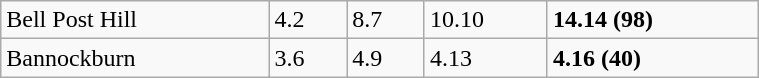<table class="wikitable" style="width:40%; font-size:100%">
<tr>
<td>Bell Post Hill</td>
<td>4.2</td>
<td>8.7</td>
<td>10.10</td>
<td><strong>14.14 (98)</strong></td>
</tr>
<tr>
<td>Bannockburn</td>
<td>3.6</td>
<td>4.9</td>
<td>4.13</td>
<td><strong>4.16 (40)</strong></td>
</tr>
</table>
